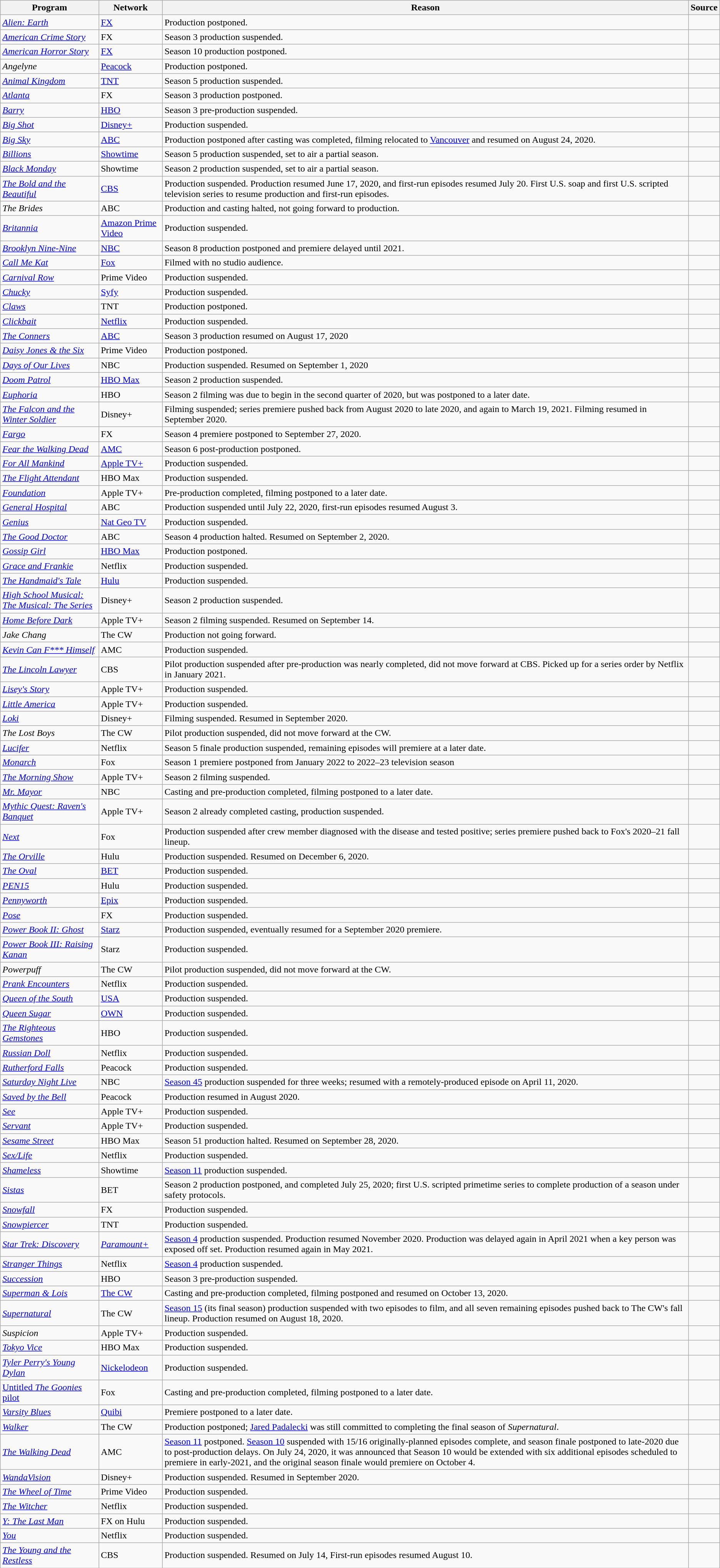<table class="wikitable sortable">
<tr>
<th>Program</th>
<th>Network</th>
<th>Reason</th>
<th>Source</th>
</tr>
<tr>
<td><em><a href='#'>Alien: Earth</a></em></td>
<td><a href='#'>FX</a></td>
<td>Production postponed.</td>
<td></td>
</tr>
<tr>
<td><em><a href='#'>American Crime Story</a></em></td>
<td>FX</td>
<td>Season 3 production suspended.</td>
<td></td>
</tr>
<tr>
<td><em><a href='#'>American Horror Story</a></em></td>
<td><a href='#'>FX</a></td>
<td>Season 10 production postponed.</td>
<td></td>
</tr>
<tr>
<td><em>Angelyne</em></td>
<td><a href='#'>Peacock</a></td>
<td>Production postponed.</td>
<td></td>
</tr>
<tr>
<td><em><a href='#'>Animal Kingdom</a></em></td>
<td><a href='#'>TNT</a></td>
<td>Season 5 production suspended.</td>
<td></td>
</tr>
<tr>
<td><em><a href='#'>Atlanta</a></em></td>
<td>FX</td>
<td>Season 3 production postponed.</td>
<td></td>
</tr>
<tr>
<td><em><a href='#'>Barry</a></em></td>
<td><a href='#'>HBO</a></td>
<td>Season 3 pre-production suspended.</td>
<td></td>
</tr>
<tr>
<td><em><a href='#'>Big Shot</a></em></td>
<td><a href='#'>Disney+</a></td>
<td>Production suspended.</td>
<td></td>
</tr>
<tr>
<td><em><a href='#'>Big Sky</a></em></td>
<td><a href='#'>ABC</a></td>
<td>Production postponed after casting was completed, filming relocated to <a href='#'>Vancouver</a> and resumed on August 24, 2020.</td>
<td></td>
</tr>
<tr>
<td><em><a href='#'>Billions</a></em></td>
<td><a href='#'>Showtime</a></td>
<td>Season 5 production suspended, set to air a partial season.</td>
<td></td>
</tr>
<tr>
<td><em><a href='#'>Black Monday</a></em></td>
<td>Showtime</td>
<td>Season 2 production suspended, set to air a partial season.</td>
<td></td>
</tr>
<tr>
<td><em><a href='#'>The Bold and the Beautiful</a></em></td>
<td><a href='#'>CBS</a></td>
<td>Production suspended. Production resumed June 17, 2020, and first-run episodes resumed July 20. First U.S. soap and first U.S. scripted television series to resume production and first-run episodes.</td>
<td></td>
</tr>
<tr>
<td><em>The Brides</em></td>
<td>ABC</td>
<td>Production and casting halted, not going forward to production.</td>
<td></td>
</tr>
<tr>
<td><em><a href='#'>Britannia</a></em></td>
<td><a href='#'>Amazon Prime Video</a></td>
<td>Production suspended.</td>
<td></td>
</tr>
<tr>
<td><em><a href='#'>Brooklyn Nine-Nine</a></em></td>
<td><a href='#'>NBC</a></td>
<td>Season 8 production postponed and premiere delayed until 2021.</td>
<td></td>
</tr>
<tr>
<td><em><a href='#'>Call Me Kat</a></em></td>
<td><a href='#'>Fox</a></td>
<td>Filmed with no studio audience.</td>
<td></td>
</tr>
<tr>
<td><em><a href='#'>Carnival Row</a></em></td>
<td>Prime Video</td>
<td>Production suspended.</td>
<td></td>
</tr>
<tr>
<td><em><a href='#'>Chucky</a></em></td>
<td><a href='#'>Syfy</a></td>
<td>Production suspended.</td>
<td></td>
</tr>
<tr>
<td><em><a href='#'>Claws</a></em></td>
<td>TNT</td>
<td>Production postponed.</td>
<td></td>
</tr>
<tr>
<td><em><a href='#'>Clickbait</a></em></td>
<td><a href='#'>Netflix</a></td>
<td>Production suspended.</td>
<td></td>
</tr>
<tr>
<td><em><a href='#'>The Conners</a></em></td>
<td><a href='#'>ABC</a></td>
<td>Season 3 production resumed on August 17, 2020</td>
<td></td>
</tr>
<tr>
<td><em><a href='#'>Daisy Jones & the Six</a></em></td>
<td>Prime Video</td>
<td>Production postponed.</td>
<td></td>
</tr>
<tr>
<td><em><a href='#'>Days of Our Lives</a></em></td>
<td>NBC</td>
<td>Production suspended. Resumed on September 1, 2020</td>
<td></td>
</tr>
<tr>
<td><em><a href='#'>Doom Patrol</a></em></td>
<td><a href='#'>HBO Max</a></td>
<td>Season 2 production suspended.</td>
<td></td>
</tr>
<tr>
<td><em><a href='#'>Euphoria</a></em></td>
<td>HBO</td>
<td>Season 2 filming was due to begin in the second quarter of 2020, but was postponed to a later date.</td>
<td></td>
</tr>
<tr>
<td><em><a href='#'>The Falcon and the Winter Soldier</a></em></td>
<td>Disney+</td>
<td>Filming suspended; series premiere pushed back from August 2020 to late 2020, and again to March 19, 2021. Filming resumed in September 2020.</td>
<td></td>
</tr>
<tr>
<td><em><a href='#'>Fargo</a></em></td>
<td>FX</td>
<td>Season 4 premiere postponed to September 27, 2020.</td>
<td></td>
</tr>
<tr>
<td><em><a href='#'>Fear the Walking Dead</a></em></td>
<td><a href='#'>AMC</a></td>
<td>Season 6 post-production postponed.</td>
<td></td>
</tr>
<tr>
<td><em><a href='#'>For All Mankind</a></em></td>
<td><a href='#'>Apple TV+</a></td>
<td>Production suspended.</td>
<td></td>
</tr>
<tr>
<td><em><a href='#'>The Flight Attendant</a></em></td>
<td>HBO Max</td>
<td>Production suspended.</td>
<td></td>
</tr>
<tr>
<td><em><a href='#'>Foundation</a></em></td>
<td>Apple TV+</td>
<td>Pre-production completed, filming postponed to a later date.</td>
<td></td>
</tr>
<tr>
<td><em><a href='#'>General Hospital</a></em></td>
<td>ABC</td>
<td>Production suspended until July 22, 2020, first-run episodes resumed August 3.</td>
<td></td>
</tr>
<tr>
<td><em><a href='#'>Genius</a></em></td>
<td><a href='#'>Nat Geo TV</a></td>
<td>Production suspended.</td>
<td></td>
</tr>
<tr>
<td><em><a href='#'>The Good Doctor</a></em></td>
<td>ABC</td>
<td>Season 4 production halted. Resumed on September 2, 2020.</td>
<td></td>
</tr>
<tr>
<td><em><a href='#'>Gossip Girl</a></em></td>
<td><a href='#'>HBO Max</a></td>
<td>Production postponed.</td>
<td></td>
</tr>
<tr>
<td><em><a href='#'>Grace and Frankie</a></em></td>
<td>Netflix</td>
<td>Production suspended.</td>
<td></td>
</tr>
<tr>
<td><em><a href='#'>The Handmaid's Tale</a></em></td>
<td><a href='#'>Hulu</a></td>
<td>Production suspended.</td>
<td></td>
</tr>
<tr>
<td><em><a href='#'>High School Musical: The Musical: The Series</a></em></td>
<td>Disney+</td>
<td>Season 2 production suspended.</td>
<td></td>
</tr>
<tr>
<td><em><a href='#'>Home Before Dark</a></em></td>
<td>Apple TV+</td>
<td>Season 2 filming suspended. Resumed on September 14.</td>
<td></td>
</tr>
<tr>
<td><em>Jake Chang</em></td>
<td>The CW</td>
<td>Production not going forward.</td>
<td></td>
</tr>
<tr>
<td><em><a href='#'>Kevin Can F*** Himself</a></em></td>
<td>AMC</td>
<td>Production suspended.</td>
<td></td>
</tr>
<tr>
<td><em><a href='#'>The Lincoln Lawyer</a></em></td>
<td>CBS</td>
<td>Pilot production suspended after pre-production was nearly completed, did not move forward at CBS. Picked up for a series order by Netflix in January 2021.</td>
<td></td>
</tr>
<tr>
<td><em><a href='#'>Lisey's Story</a></em></td>
<td>Apple TV+</td>
<td>Production suspended.</td>
<td></td>
</tr>
<tr>
<td><em><a href='#'>Little America</a></em></td>
<td>Apple TV+</td>
<td>Production suspended.</td>
<td></td>
</tr>
<tr>
<td><em><a href='#'>Loki</a></em></td>
<td>Disney+</td>
<td>Filming suspended. Resumed in September 2020.</td>
<td></td>
</tr>
<tr>
<td><em>The Lost Boys</em></td>
<td>The CW</td>
<td>Pilot production suspended, did not move forward at the CW.</td>
<td></td>
</tr>
<tr>
<td><em><a href='#'>Lucifer</a></em></td>
<td>Netflix</td>
<td>Season 5 finale production suspended, remaining episodes will premiere at a later date.</td>
<td></td>
</tr>
<tr>
<td><em><a href='#'>Monarch</a></em></td>
<td>Fox</td>
<td>Season 1 premiere postponed from January 2022 to 2022–23 television season</td>
<td></td>
</tr>
<tr>
<td><em><a href='#'>The Morning Show</a></em></td>
<td>Apple TV+</td>
<td>Season 2 filming suspended.</td>
<td></td>
</tr>
<tr>
<td><em><a href='#'>Mr. Mayor</a></em></td>
<td>NBC</td>
<td>Casting and pre-production completed, filming postponed to a later date.</td>
<td></td>
</tr>
<tr>
<td><em><a href='#'>Mythic Quest: Raven's Banquet</a></em></td>
<td>Apple TV+</td>
<td>Season 2 already completed casting, production suspended.</td>
<td></td>
</tr>
<tr>
<td><em><a href='#'>Next</a></em></td>
<td>Fox</td>
<td>Production suspended after crew member diagnosed with the disease and tested positive; series premiere pushed back to Fox's 2020–21 fall lineup.</td>
<td></td>
</tr>
<tr>
<td><em><a href='#'>The Orville</a></em></td>
<td>Hulu</td>
<td>Production suspended. Resumed on December 6, 2020.</td>
<td></td>
</tr>
<tr>
<td><em><a href='#'>The Oval</a></em></td>
<td><a href='#'>BET</a></td>
<td>Production suspended.</td>
<td></td>
</tr>
<tr>
<td><em><a href='#'>PEN15</a></em></td>
<td>Hulu</td>
<td>Production suspended.</td>
<td></td>
</tr>
<tr>
<td><em><a href='#'>Pennyworth</a></em></td>
<td><a href='#'>Epix</a></td>
<td>Production suspended.</td>
<td></td>
</tr>
<tr>
<td><em><a href='#'>Pose</a></em></td>
<td>FX</td>
<td>Production suspended.</td>
<td></td>
</tr>
<tr>
<td><em><a href='#'>Power Book II: Ghost</a></em></td>
<td><a href='#'>Starz</a></td>
<td>Production suspended, eventually resumed for a September 2020 premiere.</td>
<td></td>
</tr>
<tr>
<td><em><a href='#'>Power Book III: Raising Kanan</a></em></td>
<td>Starz</td>
<td>Production suspended.</td>
<td></td>
</tr>
<tr>
<td><em>Powerpuff</em></td>
<td>The CW</td>
<td>Pilot production suspended, did not move forward at the CW.</td>
<td></td>
</tr>
<tr>
<td><em><a href='#'>Prank Encounters</a></em></td>
<td>Netflix</td>
<td>Production suspended.</td>
<td></td>
</tr>
<tr>
<td><em><a href='#'>Queen of the South</a></em></td>
<td><a href='#'>USA</a></td>
<td>Production suspended.</td>
<td></td>
</tr>
<tr>
<td><em><a href='#'>Queen Sugar</a></em></td>
<td><a href='#'>OWN</a></td>
<td>Production suspended.</td>
<td></td>
</tr>
<tr>
<td><em><a href='#'>The Righteous Gemstones</a></em></td>
<td>HBO</td>
<td>Production suspended.</td>
<td></td>
</tr>
<tr>
<td><em><a href='#'>Russian Doll</a></em></td>
<td>Netflix</td>
<td>Production suspended.</td>
<td></td>
</tr>
<tr>
<td><em><a href='#'>Rutherford Falls</a></em></td>
<td>Peacock</td>
<td>Production suspended.</td>
<td></td>
</tr>
<tr>
<td><em><a href='#'>Saturday Night Live</a></em></td>
<td>NBC</td>
<td><a href='#'>Season 45</a> production suspended for three weeks; resumed with a remotely-produced episode on April 11, 2020.</td>
<td></td>
</tr>
<tr>
<td><em><a href='#'>Saved by the Bell</a></em></td>
<td>Peacock</td>
<td>Production resumed in August 2020.</td>
<td></td>
</tr>
<tr>
<td><em><a href='#'>See</a></em></td>
<td>Apple TV+</td>
<td>Production suspended.</td>
<td></td>
</tr>
<tr>
<td><em><a href='#'>Servant</a></em></td>
<td>Apple TV+</td>
<td>Production suspended.</td>
<td></td>
</tr>
<tr>
<td><em><a href='#'>Sesame Street</a></em></td>
<td>HBO Max</td>
<td>Season 51 production halted. Resumed on September 28, 2020.</td>
<td></td>
</tr>
<tr>
<td><em><a href='#'>Sex/Life</a></em></td>
<td>Netflix</td>
<td>Production suspended.</td>
<td></td>
</tr>
<tr>
<td><em><a href='#'>Shameless</a></em></td>
<td>Showtime</td>
<td><a href='#'>Season 11</a> production suspended.</td>
<td></td>
</tr>
<tr>
<td><em><a href='#'>Sistas</a></em></td>
<td>BET</td>
<td>Season 2 production postponed, and completed July 25, 2020; first U.S. scripted primetime series to complete production of a season under safety protocols.</td>
<td></td>
</tr>
<tr>
<td><em><a href='#'>Snowfall</a></em></td>
<td>FX</td>
<td>Production suspended.</td>
<td></td>
</tr>
<tr>
<td><em><a href='#'>Snowpiercer</a></em></td>
<td>TNT</td>
<td>Production suspended.</td>
<td></td>
</tr>
<tr>
<td><em><a href='#'>Star Trek: Discovery</a></em></td>
<td><em><a href='#'>Paramount+</a></em></td>
<td><a href='#'>Season 4</a> production suspended.  Production resumed November 2020.  Production was delayed again in April 2021 when a key person was exposed off set. Production resumed again in May 2021.</td>
<td></td>
</tr>
<tr>
<td><em><a href='#'>Stranger Things</a></em></td>
<td>Netflix</td>
<td><a href='#'>Season 4</a> production suspended.</td>
<td></td>
</tr>
<tr>
<td><a href='#'><em>Succession</em></a></td>
<td>HBO</td>
<td>Season 3 pre-production suspended.</td>
<td></td>
</tr>
<tr>
<td><em><a href='#'>Superman & Lois</a></em></td>
<td><a href='#'>The CW</a></td>
<td>Casting and pre-production completed, filming postponed and resumed on October 13, 2020.</td>
<td></td>
</tr>
<tr>
<td><em><a href='#'>Supernatural</a></em></td>
<td>The CW</td>
<td><a href='#'>Season 15</a> (its final season) production suspended with two episodes to film, and all seven remaining episodes pushed back to The CW's fall lineup. Production resumed on August 18, 2020.</td>
<td></td>
</tr>
<tr>
<td><em>Suspicion</em></td>
<td>Apple TV+</td>
<td>Production suspended.</td>
<td></td>
</tr>
<tr>
<td><em><a href='#'>Tokyo Vice</a></em></td>
<td>HBO Max</td>
<td>Production suspended.</td>
<td></td>
</tr>
<tr>
<td><em><a href='#'>Tyler Perry's Young Dylan</a></em></td>
<td><a href='#'>Nickelodeon</a></td>
<td>Production suspended.</td>
<td></td>
</tr>
<tr>
<td><a href='#'>Untitled <em>The Goonies</em> pilot</a></td>
<td>Fox</td>
<td>Casting and pre-production completed, filming postponed to a later date.</td>
<td></td>
</tr>
<tr>
<td><em><a href='#'>Varsity Blues</a></em></td>
<td><a href='#'>Quibi</a></td>
<td>Premiere postponed to a later date.</td>
<td></td>
</tr>
<tr>
<td><em><a href='#'>Walker</a></em></td>
<td>The CW</td>
<td>Production postponed; <a href='#'>Jared Padalecki</a> was still committed to completing the final season of <em>Supernatural</em>.</td>
<td></td>
</tr>
<tr>
<td><em><a href='#'>The Walking Dead</a></em></td>
<td>AMC</td>
<td><a href='#'>Season 11</a> postponed. <a href='#'>Season 10</a> suspended with 15/16 originally-planned episodes complete, and season finale postponed to late-2020 due to post-production delays. On July 24, 2020, it was announced that Season 10 would be extended with six additional episodes scheduled to premiere in early-2021, and the original season finale would premiere on October 4.</td>
<td></td>
</tr>
<tr>
<td><em><a href='#'>WandaVision</a></em></td>
<td>Disney+</td>
<td>Production suspended. Resumed in September 2020.</td>
<td></td>
</tr>
<tr>
<td><em><a href='#'>The Wheel of Time</a></em></td>
<td>Prime Video</td>
<td>Production suspended.</td>
<td></td>
</tr>
<tr>
<td><em><a href='#'>The Witcher</a></em></td>
<td>Netflix</td>
<td>Production suspended.</td>
<td></td>
</tr>
<tr>
<td><em><a href='#'>Y: The Last Man</a></em></td>
<td>FX on Hulu</td>
<td>Production suspended.</td>
<td></td>
</tr>
<tr>
<td><em><a href='#'>You</a></em></td>
<td>Netflix</td>
<td>Production suspended.</td>
<td></td>
</tr>
<tr>
<td><em><a href='#'>The Young and the Restless</a></em></td>
<td>CBS</td>
<td>Production suspended. Resumed on July 14, First-run episodes resumed August 10.</td>
<td></td>
</tr>
</table>
